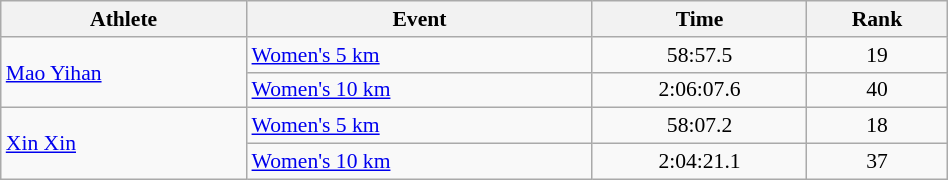<table class="wikitable" style="text-align:center; font-size:90%; width:50%;">
<tr>
<th>Athlete</th>
<th>Event</th>
<th>Time</th>
<th>Rank</th>
</tr>
<tr>
<td align=left rowspan=2><a href='#'>Mao Yihan</a></td>
<td align=left><a href='#'>Women's 5 km</a></td>
<td>58:57.5</td>
<td>19</td>
</tr>
<tr>
<td align=left><a href='#'>Women's 10 km</a></td>
<td>2:06:07.6</td>
<td>40</td>
</tr>
<tr>
<td align=left rowspan=2><a href='#'>Xin Xin</a></td>
<td align=left><a href='#'>Women's 5 km</a></td>
<td>58:07.2</td>
<td>18</td>
</tr>
<tr>
<td align=left><a href='#'>Women's 10 km</a></td>
<td>2:04:21.1</td>
<td>37</td>
</tr>
</table>
